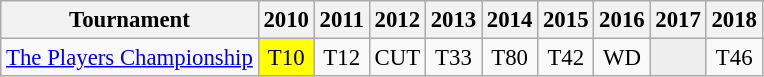<table class="wikitable" style="font-size:95%;text-align:center;">
<tr>
<th>Tournament</th>
<th>2010</th>
<th>2011</th>
<th>2012</th>
<th>2013</th>
<th>2014</th>
<th>2015</th>
<th>2016</th>
<th>2017</th>
<th>2018</th>
</tr>
<tr>
<td align=left><a href='#'>The Players Championship</a></td>
<td style="background:yellow;">T10</td>
<td>T12</td>
<td>CUT</td>
<td>T33</td>
<td>T80</td>
<td>T42</td>
<td>WD</td>
<td style="background:#eeeeee;"></td>
<td>T46</td>
</tr>
</table>
